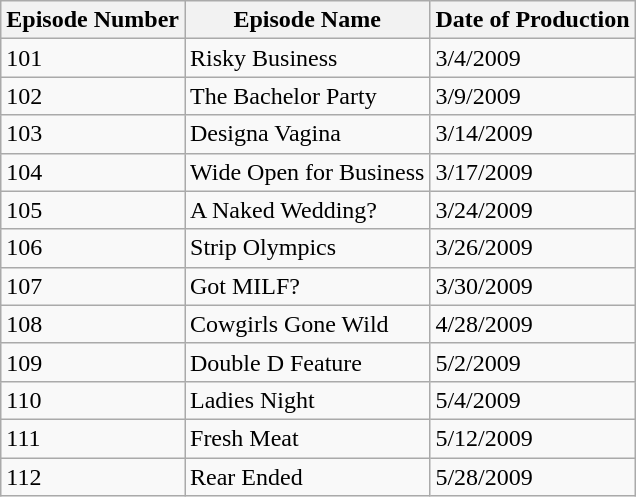<table class="wikitable">
<tr>
<th>Episode Number</th>
<th>Episode Name</th>
<th>Date of Production</th>
</tr>
<tr>
<td>101</td>
<td>Risky Business</td>
<td>3/4/2009</td>
</tr>
<tr>
<td>102</td>
<td>The Bachelor Party</td>
<td>3/9/2009</td>
</tr>
<tr>
<td>103</td>
<td>Designa Vagina</td>
<td>3/14/2009</td>
</tr>
<tr>
<td>104</td>
<td>Wide Open for Business</td>
<td>3/17/2009</td>
</tr>
<tr>
<td>105</td>
<td>A Naked Wedding?</td>
<td>3/24/2009</td>
</tr>
<tr>
<td>106</td>
<td>Strip Olympics</td>
<td>3/26/2009</td>
</tr>
<tr>
<td>107</td>
<td>Got MILF?</td>
<td>3/30/2009</td>
</tr>
<tr>
<td>108</td>
<td>Cowgirls Gone Wild</td>
<td>4/28/2009</td>
</tr>
<tr>
<td>109</td>
<td>Double D Feature</td>
<td>5/2/2009</td>
</tr>
<tr>
<td>110</td>
<td>Ladies Night</td>
<td>5/4/2009</td>
</tr>
<tr>
<td>111</td>
<td>Fresh Meat</td>
<td>5/12/2009</td>
</tr>
<tr>
<td>112</td>
<td>Rear Ended</td>
<td>5/28/2009</td>
</tr>
</table>
